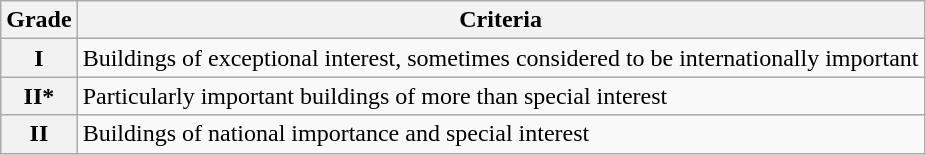<table class="wikitable">
<tr>
<th scope="col">Grade</th>
<th scope="col">Criteria</th>
</tr>
<tr>
<th scope="row" >I</th>
<td>Buildings of exceptional interest, sometimes considered to be internationally important</td>
</tr>
<tr>
<th scope="row" >II*</th>
<td>Particularly important buildings of more than special interest</td>
</tr>
<tr>
<th scope="row" >II</th>
<td>Buildings of national importance and special interest</td>
</tr>
</table>
